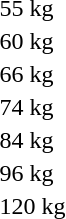<table>
<tr>
<td rowspan=2>55 kg<br></td>
<td rowspan=2></td>
<td rowspan=2></td>
<td></td>
</tr>
<tr>
<td></td>
</tr>
<tr>
<td rowspan=2>60 kg<br></td>
<td rowspan=2></td>
<td rowspan=2></td>
<td></td>
</tr>
<tr>
<td></td>
</tr>
<tr>
<td rowspan=2>66 kg<br></td>
<td rowspan=2></td>
<td rowspan=2></td>
<td></td>
</tr>
<tr>
<td></td>
</tr>
<tr>
<td rowspan=2>74 kg<br></td>
<td rowspan=2></td>
<td rowspan=2></td>
<td></td>
</tr>
<tr>
<td></td>
</tr>
<tr>
<td rowspan=2>84 kg<br></td>
<td rowspan=2></td>
<td rowspan=2></td>
<td></td>
</tr>
<tr>
<td></td>
</tr>
<tr>
<td rowspan=2>96 kg<br></td>
<td rowspan=2></td>
<td rowspan=2></td>
<td></td>
</tr>
<tr>
<td></td>
</tr>
<tr>
<td rowspan=2>120 kg<br></td>
<td rowspan=2></td>
<td rowspan=2></td>
<td></td>
</tr>
<tr>
<td></td>
</tr>
</table>
